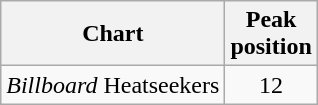<table class="wikitable">
<tr>
<th>Chart</th>
<th>Peak<br>position</th>
</tr>
<tr>
<td><em>Billboard</em> Heatseekers</td>
<td align="center">12</td>
</tr>
</table>
